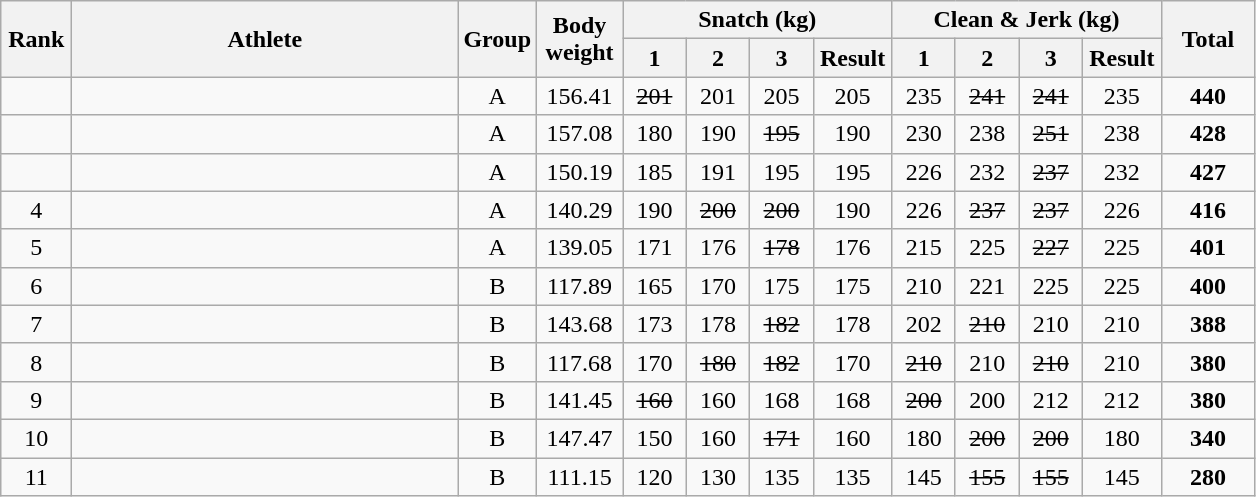<table class = "wikitable" style="text-align:center;">
<tr>
<th rowspan=2 width=40>Rank</th>
<th rowspan=2 width=250>Athlete</th>
<th rowspan=2 width=40>Group</th>
<th rowspan=2 width=50>Body weight</th>
<th colspan=4>Snatch (kg)</th>
<th colspan=4>Clean & Jerk (kg)</th>
<th rowspan=2 width=55>Total</th>
</tr>
<tr>
<th width=35>1</th>
<th width=35>2</th>
<th width=35>3</th>
<th width=45>Result</th>
<th width=35>1</th>
<th width=35>2</th>
<th width=35>3</th>
<th width=45>Result</th>
</tr>
<tr>
<td></td>
<td align=left></td>
<td>A</td>
<td>156.41</td>
<td><s>201</s></td>
<td>201</td>
<td>205</td>
<td>205</td>
<td>235</td>
<td><s>241</s></td>
<td><s>241</s></td>
<td>235</td>
<td><strong>440</strong></td>
</tr>
<tr>
<td></td>
<td align=left></td>
<td>A</td>
<td>157.08</td>
<td>180</td>
<td>190</td>
<td><s>195</s></td>
<td>190</td>
<td>230</td>
<td>238</td>
<td><s>251</s></td>
<td>238</td>
<td><strong>428</strong></td>
</tr>
<tr>
<td></td>
<td align=left></td>
<td>A</td>
<td>150.19</td>
<td>185</td>
<td>191</td>
<td>195</td>
<td>195</td>
<td>226</td>
<td>232</td>
<td><s>237</s></td>
<td>232</td>
<td><strong>427</strong></td>
</tr>
<tr>
<td>4</td>
<td align=left></td>
<td>A</td>
<td>140.29</td>
<td>190</td>
<td><s>200</s></td>
<td><s>200</s></td>
<td>190</td>
<td>226</td>
<td><s>237</s></td>
<td><s>237</s></td>
<td>226</td>
<td><strong>416</strong></td>
</tr>
<tr>
<td>5</td>
<td align=left></td>
<td>A</td>
<td>139.05</td>
<td>171</td>
<td>176</td>
<td><s>178</s></td>
<td>176</td>
<td>215</td>
<td>225</td>
<td><s>227</s></td>
<td>225</td>
<td><strong>401</strong></td>
</tr>
<tr>
<td>6</td>
<td align=left></td>
<td>B</td>
<td>117.89</td>
<td>165</td>
<td>170</td>
<td>175</td>
<td>175</td>
<td>210</td>
<td>221</td>
<td>225</td>
<td>225</td>
<td><strong>400</strong></td>
</tr>
<tr>
<td>7</td>
<td align=left></td>
<td>B</td>
<td>143.68</td>
<td>173</td>
<td>178</td>
<td><s>182</s></td>
<td>178</td>
<td>202</td>
<td><s>210</s></td>
<td>210</td>
<td>210</td>
<td><strong>388</strong></td>
</tr>
<tr>
<td>8</td>
<td align=left></td>
<td>B</td>
<td>117.68</td>
<td>170</td>
<td><s>180</s></td>
<td><s>182</s></td>
<td>170</td>
<td><s>210</s></td>
<td>210</td>
<td><s>210</s></td>
<td>210</td>
<td><strong>380</strong></td>
</tr>
<tr>
<td>9</td>
<td align=left></td>
<td>B</td>
<td>141.45</td>
<td><s>160</s></td>
<td>160</td>
<td>168</td>
<td>168</td>
<td><s>200</s></td>
<td>200</td>
<td>212</td>
<td>212</td>
<td><strong>380</strong></td>
</tr>
<tr>
<td>10</td>
<td align=left></td>
<td>B</td>
<td>147.47</td>
<td>150</td>
<td>160</td>
<td><s>171</s></td>
<td>160</td>
<td>180</td>
<td><s>200</s></td>
<td><s>200</s></td>
<td>180</td>
<td><strong>340</strong></td>
</tr>
<tr>
<td>11</td>
<td align=left></td>
<td>B</td>
<td>111.15</td>
<td>120</td>
<td>130</td>
<td>135</td>
<td>135</td>
<td>145</td>
<td><s>155</s></td>
<td><s>155</s></td>
<td>145</td>
<td><strong>280</strong></td>
</tr>
</table>
